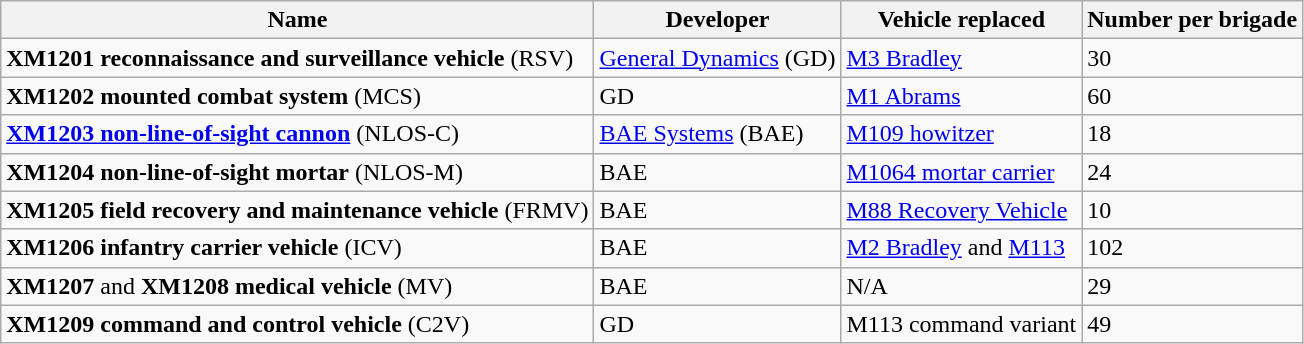<table class="wikitable">
<tr>
<th>Name</th>
<th>Developer</th>
<th>Vehicle replaced</th>
<th>Number per brigade</th>
</tr>
<tr>
<td><strong>XM1201 reconnaissance and surveillance vehicle</strong> (RSV)</td>
<td><a href='#'>General Dynamics</a> (GD)</td>
<td><a href='#'>M3 Bradley</a></td>
<td>30</td>
</tr>
<tr>
<td><strong>XM1202 mounted combat system</strong> (MCS)</td>
<td>GD</td>
<td><a href='#'>M1 Abrams</a></td>
<td>60</td>
</tr>
<tr>
<td><strong><a href='#'>XM1203 non-line-of-sight cannon</a></strong> (NLOS-C)</td>
<td><a href='#'>BAE Systems</a> (BAE)</td>
<td><a href='#'>M109 howitzer</a></td>
<td>18</td>
</tr>
<tr>
<td><strong>XM1204 non-line-of-sight mortar</strong> (NLOS-M)</td>
<td>BAE</td>
<td><a href='#'>M1064 mortar carrier</a></td>
<td>24</td>
</tr>
<tr>
<td><strong>XM1205 field recovery and maintenance vehicle</strong> (FRMV)</td>
<td>BAE</td>
<td><a href='#'>M88 Recovery Vehicle</a></td>
<td>10</td>
</tr>
<tr>
<td><strong>XM1206 infantry carrier vehicle</strong> (ICV)</td>
<td>BAE</td>
<td><a href='#'>M2 Bradley</a> and <a href='#'>M113</a></td>
<td>102</td>
</tr>
<tr>
<td><strong>XM1207</strong> and <strong>XM1208 medical vehicle</strong> (MV)</td>
<td>BAE</td>
<td>N/A</td>
<td>29</td>
</tr>
<tr>
<td><strong>XM1209 command and control vehicle</strong> (C2V)</td>
<td>GD</td>
<td>M113 command variant</td>
<td>49</td>
</tr>
</table>
